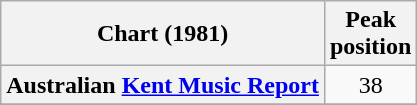<table class="wikitable sortable plainrowheaders">
<tr>
<th>Chart (1981)</th>
<th>Peak<br>position</th>
</tr>
<tr>
<th scope="row">Australian <a href='#'>Kent Music Report</a></th>
<td style="text-align:center;">38</td>
</tr>
<tr>
</tr>
<tr>
</tr>
</table>
